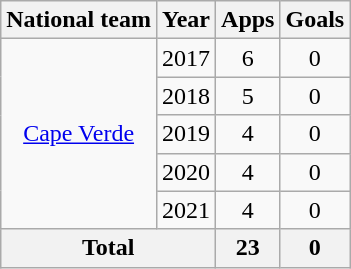<table class="wikitable" style="text-align:center">
<tr>
<th>National team</th>
<th>Year</th>
<th>Apps</th>
<th>Goals</th>
</tr>
<tr>
<td rowspan="5"><a href='#'>Cape Verde</a></td>
<td>2017</td>
<td>6</td>
<td>0</td>
</tr>
<tr>
<td>2018</td>
<td>5</td>
<td>0</td>
</tr>
<tr>
<td>2019</td>
<td>4</td>
<td>0</td>
</tr>
<tr>
<td>2020</td>
<td>4</td>
<td>0</td>
</tr>
<tr>
<td>2021</td>
<td>4</td>
<td>0</td>
</tr>
<tr>
<th colspan="2">Total</th>
<th>23</th>
<th>0</th>
</tr>
</table>
